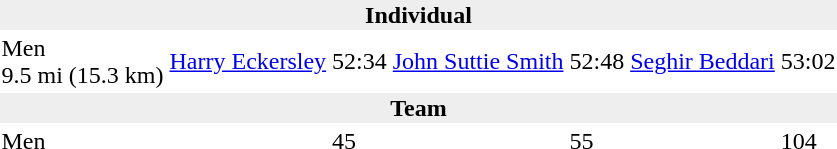<table>
<tr>
<td colspan=7 bgcolor=#eeeeee style=text-align:center;><strong>Individual</strong></td>
</tr>
<tr>
<td>Men<br>9.5 mi (15.3 km)</td>
<td><a href='#'>Harry Eckersley</a><br></td>
<td>52:34</td>
<td><a href='#'>John Suttie Smith</a><br></td>
<td>52:48</td>
<td><a href='#'>Seghir Beddari</a><br></td>
<td>53:02</td>
</tr>
<tr>
<td colspan=7 bgcolor=#eeeeee style=text-align:center;><strong>Team</strong></td>
</tr>
<tr>
<td>Men</td>
<td></td>
<td>45</td>
<td></td>
<td>55</td>
<td></td>
<td>104</td>
</tr>
</table>
